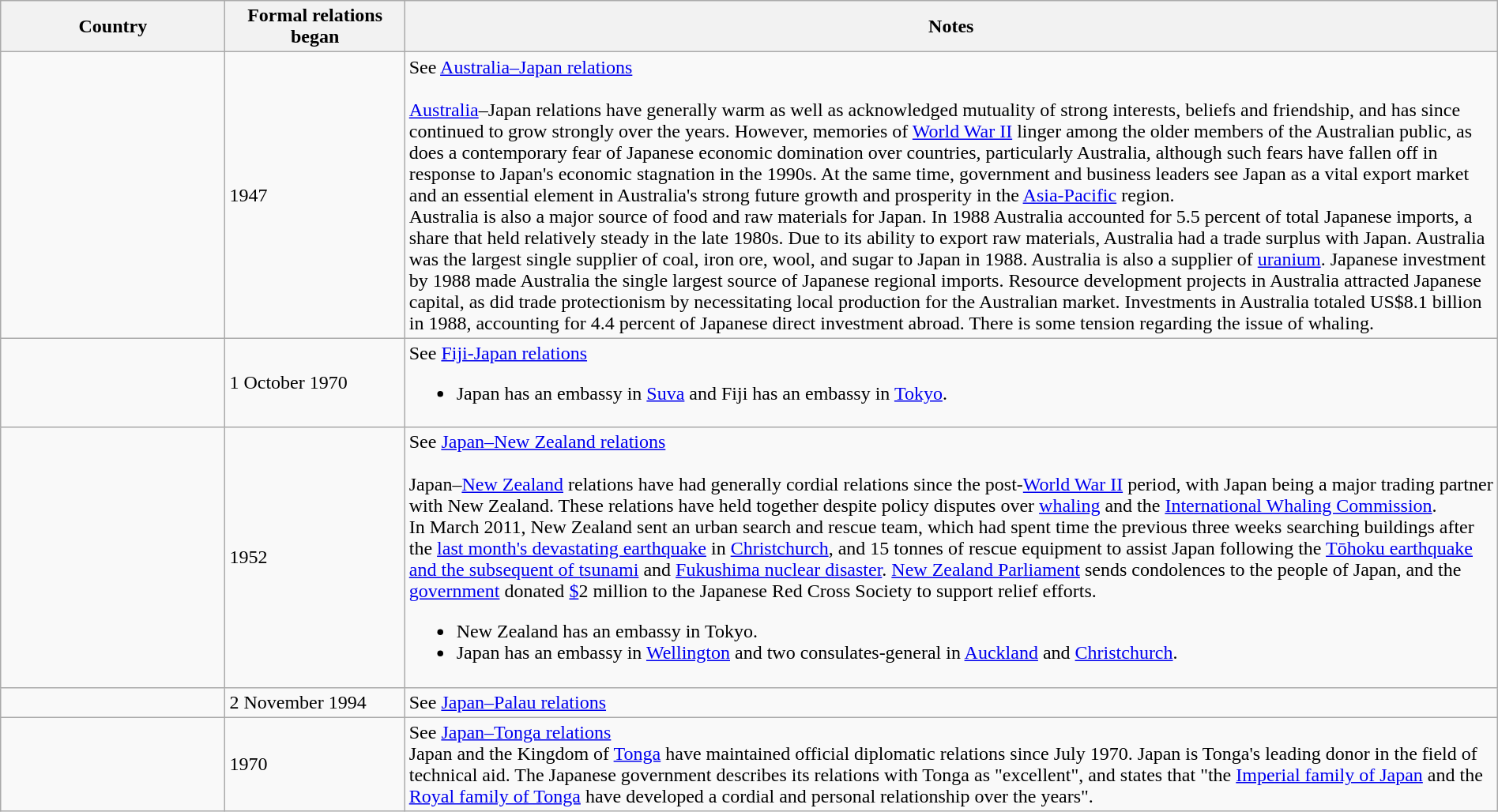<table class="wikitable sortable" style="width:100%; margin:auto;">
<tr>
<th style="width:15%;">Country</th>
<th style="width:12%;">Formal relations began</th>
<th>Notes</th>
</tr>
<tr -valign="top">
<td></td>
<td>1947</td>
<td>See <a href='#'>Australia–Japan relations</a><br><br><a href='#'>Australia</a>–Japan relations have generally warm as well as acknowledged mutuality of strong interests, beliefs and friendship, and has since continued to grow strongly over the years. However, memories of <a href='#'>World War II</a> linger among the older members of the Australian public, as does a contemporary fear of Japanese economic domination over countries, particularly Australia, although such fears have fallen off in response to Japan's economic stagnation in the 1990s. At the same time, government and business leaders see Japan as a vital export market and an essential element in Australia's strong future growth and prosperity in the <a href='#'>Asia-Pacific</a> region.<br>Australia is also a major source of food and raw materials for Japan. In 1988 Australia accounted for 5.5 percent of total Japanese imports, a share that held relatively steady in the late 1980s. Due to its ability to export raw materials, Australia had a trade surplus with Japan. Australia was the largest single supplier of coal, iron ore, wool, and sugar to Japan in 1988. Australia is also a supplier of <a href='#'>uranium</a>. Japanese investment by 1988 made Australia the single largest source of Japanese regional imports. Resource development projects in Australia attracted Japanese capital, as did trade protectionism by necessitating local production for the Australian market. Investments in Australia totaled US$8.1 billion in 1988, accounting for 4.4 percent of Japanese direct investment abroad. There is some tension regarding the issue of whaling.</td>
</tr>
<tr -valign="top">
<td></td>
<td>1 October 1970</td>
<td>See <a href='#'>Fiji-Japan relations</a><br><ul><li>Japan has an embassy in <a href='#'>Suva</a> and Fiji has an embassy in <a href='#'>Tokyo</a>.</li></ul></td>
</tr>
<tr -valign="top">
<td></td>
<td>1952</td>
<td>See <a href='#'>Japan–New Zealand relations</a><br><br>Japan–<a href='#'>New Zealand</a> relations have had generally cordial relations since the post-<a href='#'>World War II</a> period, with Japan being a major trading partner with New Zealand. These relations have held together despite policy disputes over <a href='#'>whaling</a> and the <a href='#'>International Whaling Commission</a>.<br>In March 2011, New Zealand sent an urban search and rescue team, which had spent time the previous three weeks searching buildings after the <a href='#'>last month's devastating earthquake</a> in <a href='#'>Christchurch</a>, and 15 tonnes of rescue equipment to assist Japan following the <a href='#'>Tōhoku earthquake and the subsequent of tsunami</a> and <a href='#'>Fukushima nuclear disaster</a>. <a href='#'>New Zealand Parliament</a> sends condolences to the people of Japan, and the <a href='#'>government</a> donated <a href='#'>$</a>2 million to the Japanese Red Cross Society to support relief efforts.<ul><li>New Zealand has an embassy in Tokyo.</li><li>Japan has an embassy in <a href='#'>Wellington</a> and two consulates-general in <a href='#'>Auckland</a> and <a href='#'>Christchurch</a>.</li></ul></td>
</tr>
<tr -valign="top">
<td></td>
<td>2 November 1994</td>
<td>See <a href='#'>Japan–Palau relations</a></td>
</tr>
<tr -valign="top">
<td></td>
<td>1970</td>
<td>See <a href='#'>Japan–Tonga relations</a><br>Japan and the Kingdom of <a href='#'>Tonga</a> have maintained official diplomatic relations since July 1970. Japan is Tonga's leading donor in the field of technical aid. The Japanese government describes its relations with Tonga as "excellent", and states that "the <a href='#'>Imperial family of Japan</a> and the <a href='#'>Royal family of Tonga</a> have developed a cordial and personal relationship over the years".</td>
</tr>
</table>
